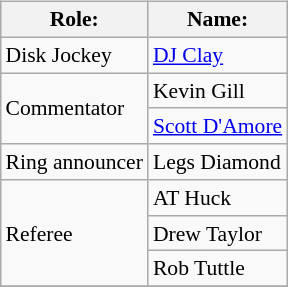<table class="wikitable" border="1" style="font-size:90%; margin:0.5em 0 0.5em 1em; float:right; clear:right;">
<tr>
<th>Role:</th>
<th>Name:</th>
</tr>
<tr>
<td rowspan=1>Disk Jockey</td>
<td><a href='#'>DJ Clay</a></td>
</tr>
<tr>
<td rowspan=2>Commentator</td>
<td>Kevin Gill</td>
</tr>
<tr>
<td><a href='#'>Scott D'Amore</a></td>
</tr>
<tr>
<td rowspan=1>Ring announcer</td>
<td>Legs Diamond</td>
</tr>
<tr>
<td rowspan=3>Referee</td>
<td>AT Huck</td>
</tr>
<tr>
<td>Drew Taylor</td>
</tr>
<tr>
<td>Rob Tuttle</td>
</tr>
<tr>
</tr>
</table>
